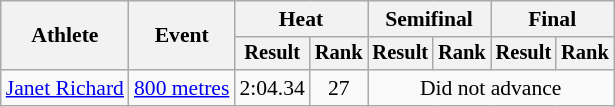<table class=wikitable style=font-size:90%>
<tr>
<th rowspan=2>Athlete</th>
<th rowspan=2>Event</th>
<th colspan=2>Heat</th>
<th colspan=2>Semifinal</th>
<th colspan=2>Final</th>
</tr>
<tr style=font-size:95%>
<th>Result</th>
<th>Rank</th>
<th>Result</th>
<th>Rank</th>
<th>Result</th>
<th>Rank</th>
</tr>
<tr align=center>
<td align=left><a href='#'>Janet Richard</a></td>
<td align=left><a href='#'>800 metres</a></td>
<td>2:04.34</td>
<td>27</td>
<td colspan=4>Did not advance</td>
</tr>
</table>
